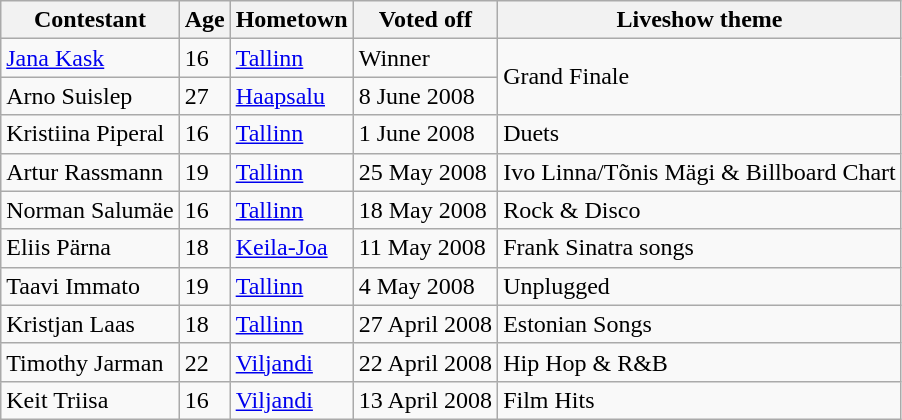<table class="wikitable">
<tr>
<th>Contestant</th>
<th>Age</th>
<th>Hometown</th>
<th>Voted off</th>
<th>Liveshow theme</th>
</tr>
<tr>
<td><a href='#'>Jana Kask</a></td>
<td>16</td>
<td><a href='#'>Tallinn</a></td>
<td>Winner</td>
<td rowspan="2">Grand Finale</td>
</tr>
<tr>
<td>Arno Suislep</td>
<td>27</td>
<td><a href='#'>Haapsalu</a></td>
<td>8 June 2008</td>
</tr>
<tr>
<td>Kristiina Piperal</td>
<td>16</td>
<td><a href='#'>Tallinn</a></td>
<td>1 June 2008</td>
<td>Duets</td>
</tr>
<tr>
<td>Artur Rassmann</td>
<td>19</td>
<td><a href='#'>Tallinn</a></td>
<td>25 May 2008</td>
<td>Ivo Linna/Tõnis Mägi & Billboard Chart</td>
</tr>
<tr>
<td>Norman Salumäe</td>
<td>16</td>
<td><a href='#'>Tallinn</a></td>
<td>18 May 2008</td>
<td>Rock & Disco</td>
</tr>
<tr>
<td>Eliis Pärna</td>
<td>18</td>
<td><a href='#'>Keila-Joa</a></td>
<td>11 May 2008</td>
<td>Frank Sinatra songs</td>
</tr>
<tr>
<td>Taavi Immato</td>
<td>19</td>
<td><a href='#'>Tallinn</a></td>
<td>4 May 2008</td>
<td>Unplugged</td>
</tr>
<tr>
<td>Kristjan Laas</td>
<td>18</td>
<td><a href='#'>Tallinn</a></td>
<td>27 April 2008</td>
<td>Estonian Songs</td>
</tr>
<tr>
<td>Timothy Jarman</td>
<td>22</td>
<td><a href='#'>Viljandi</a></td>
<td>22 April 2008</td>
<td>Hip Hop & R&B</td>
</tr>
<tr>
<td>Keit Triisa</td>
<td>16</td>
<td><a href='#'>Viljandi</a></td>
<td>13 April 2008</td>
<td>Film Hits</td>
</tr>
</table>
